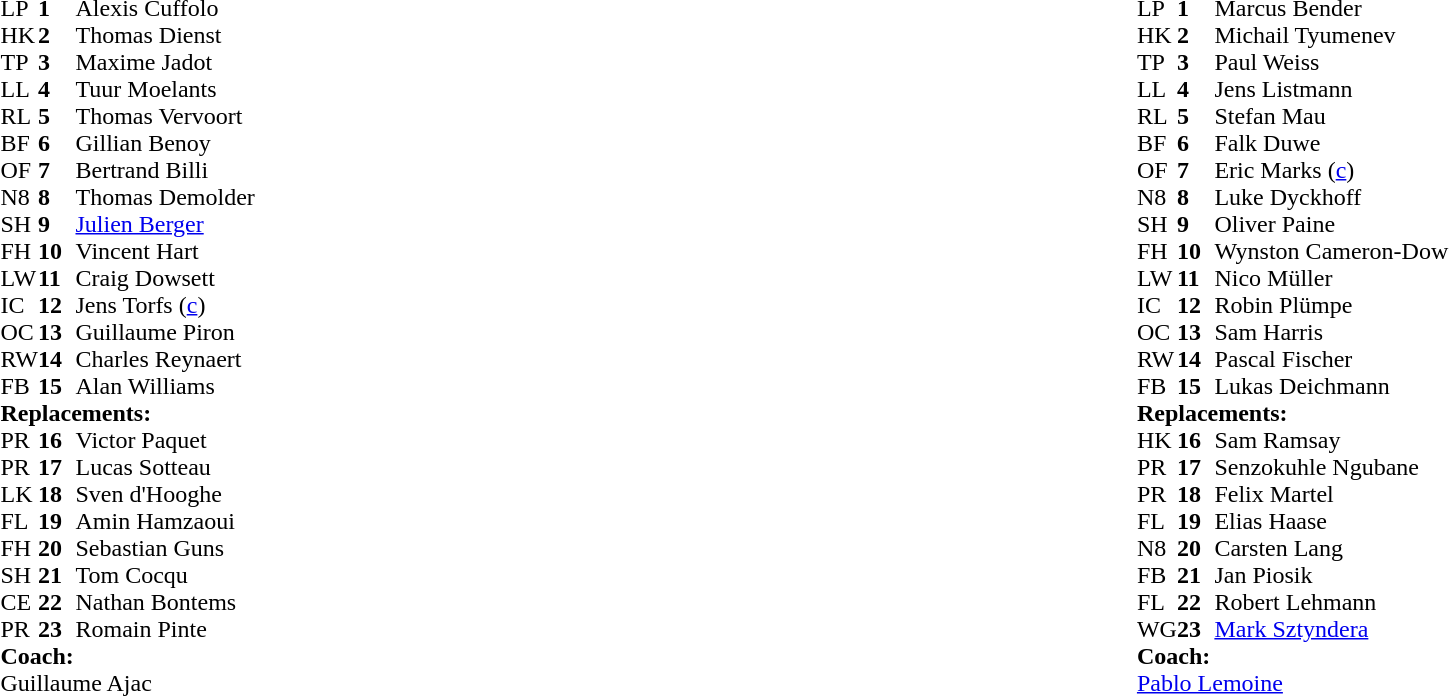<table style="width:100%">
<tr>
<td style="vertical-align:top;width:50%"><br><table cellspacing="0" cellpadding="0">
<tr>
<th width="25"></th>
<th width="25"></th>
</tr>
<tr>
<td>LP</td>
<td><strong>1</strong></td>
<td>Alexis Cuffolo</td>
<td></td>
<td></td>
</tr>
<tr>
<td>HK</td>
<td><strong>2</strong></td>
<td>Thomas Dienst</td>
<td></td>
<td></td>
</tr>
<tr>
<td>TP</td>
<td><strong>3</strong></td>
<td>Maxime Jadot</td>
<td></td>
<td></td>
</tr>
<tr>
<td>LL</td>
<td><strong>4</strong></td>
<td>Tuur Moelants</td>
<td></td>
<td></td>
</tr>
<tr>
<td>RL</td>
<td><strong>5</strong></td>
<td>Thomas Vervoort</td>
<td></td>
<td></td>
<td></td>
<td></td>
</tr>
<tr>
<td>BF</td>
<td><strong>6</strong></td>
<td>Gillian Benoy</td>
<td></td>
<td colspan="2"></td>
</tr>
<tr>
<td>OF</td>
<td><strong>7</strong></td>
<td>Bertrand Billi</td>
</tr>
<tr>
<td>N8</td>
<td><strong>8</strong></td>
<td>Thomas Demolder</td>
</tr>
<tr>
<td>SH</td>
<td><strong>9</strong></td>
<td><a href='#'>Julien Berger</a></td>
<td></td>
<td></td>
</tr>
<tr>
<td>FH</td>
<td><strong>10</strong></td>
<td>Vincent Hart</td>
<td></td>
<td></td>
</tr>
<tr>
<td>LW</td>
<td><strong>11</strong></td>
<td>Craig Dowsett</td>
</tr>
<tr>
<td>IC</td>
<td><strong>12</strong></td>
<td>Jens Torfs (<a href='#'>c</a>)</td>
</tr>
<tr>
<td>OC</td>
<td><strong>13</strong></td>
<td>Guillaume Piron</td>
<td></td>
<td></td>
</tr>
<tr>
<td>RW</td>
<td><strong>14</strong></td>
<td>Charles Reynaert</td>
</tr>
<tr>
<td>FB</td>
<td><strong>15</strong></td>
<td>Alan Williams</td>
</tr>
<tr>
<td colspan="4"><strong>Replacements:</strong></td>
</tr>
<tr>
<td>PR</td>
<td><strong>16</strong></td>
<td>Victor Paquet</td>
<td></td>
<td></td>
</tr>
<tr>
<td>PR</td>
<td><strong>17</strong></td>
<td>Lucas Sotteau</td>
<td></td>
<td></td>
</tr>
<tr>
<td>LK</td>
<td><strong>18</strong></td>
<td>Sven d'Hooghe</td>
<td></td>
<td></td>
</tr>
<tr>
<td>FL</td>
<td><strong>19</strong></td>
<td>Amin Hamzaoui</td>
<td></td>
<td></td>
<td></td>
<td></td>
</tr>
<tr>
<td>FH</td>
<td><strong>20</strong></td>
<td>Sebastian Guns</td>
<td></td>
<td></td>
</tr>
<tr>
<td>SH</td>
<td><strong>21</strong></td>
<td>Tom Cocqu</td>
<td></td>
<td></td>
</tr>
<tr>
<td>CE</td>
<td><strong>22</strong></td>
<td>Nathan Bontems</td>
<td></td>
<td></td>
</tr>
<tr>
<td>PR</td>
<td><strong>23</strong></td>
<td>Romain Pinte</td>
<td></td>
<td></td>
</tr>
<tr>
<td colspan="4"><strong>Coach:</strong></td>
</tr>
<tr>
<td colspan="4">Guillaume Ajac</td>
</tr>
</table>
</td>
<td style="vertical-align:top"></td>
<td style="vertical-align: top; width:40%"><br><table cellspacing="0" cellpadding="0">
<tr>
<th width="25"></th>
<th width="25"></th>
</tr>
<tr>
<td>LP</td>
<td><strong>1</strong></td>
<td>Marcus Bender</td>
<td></td>
<td></td>
</tr>
<tr>
<td>HK</td>
<td><strong>2</strong></td>
<td>Michail Tyumenev</td>
<td></td>
<td></td>
</tr>
<tr>
<td>TP</td>
<td><strong>3</strong></td>
<td>Paul Weiss</td>
<td></td>
<td></td>
</tr>
<tr>
<td>LL</td>
<td><strong>4</strong></td>
<td>Jens Listmann</td>
<td></td>
<td></td>
</tr>
<tr>
<td>RL</td>
<td><strong>5</strong></td>
<td>Stefan Mau</td>
<td></td>
<td></td>
</tr>
<tr>
<td>BF</td>
<td><strong>6</strong></td>
<td>Falk Duwe</td>
</tr>
<tr>
<td>OF</td>
<td><strong>7</strong></td>
<td>Eric Marks (<a href='#'>c</a>)</td>
</tr>
<tr>
<td>N8</td>
<td><strong>8</strong></td>
<td>Luke Dyckhoff</td>
</tr>
<tr>
<td>SH</td>
<td><strong>9</strong></td>
<td>Oliver Paine</td>
<td></td>
<td></td>
</tr>
<tr>
<td>FH</td>
<td><strong>10</strong></td>
<td>Wynston Cameron-Dow</td>
</tr>
<tr>
<td>LW</td>
<td><strong>11</strong></td>
<td>Nico Müller</td>
</tr>
<tr>
<td>IC</td>
<td><strong>12</strong></td>
<td>Robin Plümpe</td>
<td></td>
<td></td>
</tr>
<tr>
<td>OC</td>
<td><strong>13</strong></td>
<td>Sam Harris</td>
</tr>
<tr>
<td>RW</td>
<td><strong>14</strong></td>
<td>Pascal Fischer</td>
</tr>
<tr>
<td>FB</td>
<td><strong>15</strong></td>
<td>Lukas Deichmann</td>
</tr>
<tr>
<td colspan="4"><strong>Replacements:</strong></td>
</tr>
<tr>
<td>HK</td>
<td><strong>16</strong></td>
<td>Sam Ramsay</td>
<td></td>
<td></td>
</tr>
<tr>
<td>PR</td>
<td><strong>17</strong></td>
<td>Senzokuhle Ngubane</td>
<td></td>
<td></td>
</tr>
<tr>
<td>PR</td>
<td><strong>18</strong></td>
<td>Felix Martel</td>
<td></td>
<td></td>
</tr>
<tr>
<td>FL</td>
<td><strong>19</strong></td>
<td>Elias Haase</td>
<td></td>
<td></td>
</tr>
<tr>
<td>N8</td>
<td><strong>20</strong></td>
<td>Carsten Lang</td>
<td></td>
<td></td>
</tr>
<tr>
<td>FB</td>
<td><strong>21</strong></td>
<td>Jan Piosik</td>
<td></td>
<td></td>
</tr>
<tr>
<td>FL</td>
<td><strong>22</strong></td>
<td>Robert Lehmann</td>
<td></td>
<td></td>
<td></td>
</tr>
<tr>
<td>WG</td>
<td><strong>23</strong></td>
<td><a href='#'>Mark Sztyndera</a></td>
<td></td>
<td></td>
<td></td>
</tr>
<tr>
<td colspan="4"><strong>Coach:</strong></td>
</tr>
<tr>
<td colspan="4"><a href='#'>Pablo Lemoine</a></td>
</tr>
</table>
</td>
</tr>
</table>
